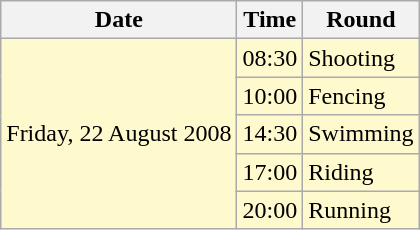<table class="wikitable">
<tr>
<th>Date</th>
<th>Time</th>
<th>Round</th>
</tr>
<tr style="background:lemonchiffon">
<td rowspan=5>Friday, 22 August 2008</td>
<td>08:30</td>
<td>Shooting</td>
</tr>
<tr style="background:lemonchiffon">
<td>10:00</td>
<td>Fencing</td>
</tr>
<tr style="background:lemonchiffon">
<td>14:30</td>
<td>Swimming</td>
</tr>
<tr style="background:lemonchiffon">
<td>17:00</td>
<td>Riding</td>
</tr>
<tr style="background:lemonchiffon">
<td>20:00</td>
<td>Running</td>
</tr>
</table>
